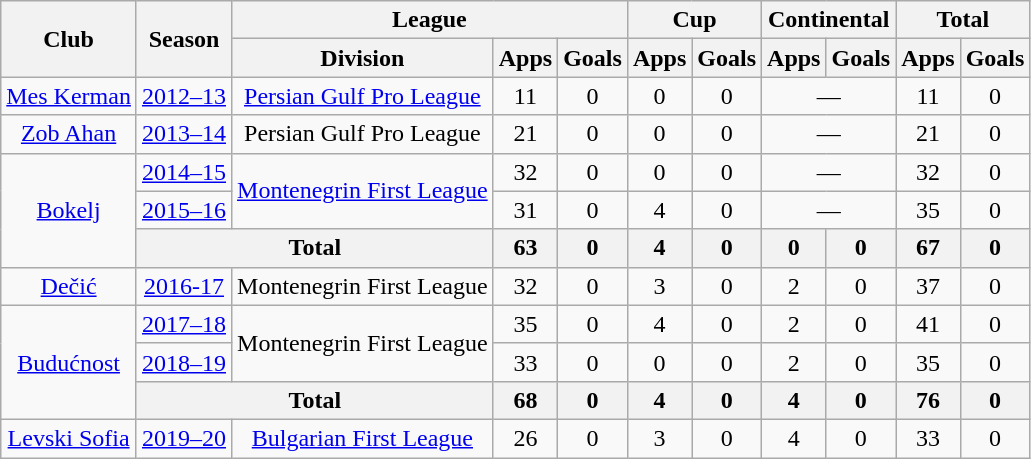<table class="wikitable" style="text-align:center">
<tr>
<th rowspan=2>Club</th>
<th rowspan=2>Season</th>
<th colspan=3>League</th>
<th colspan=2>Cup</th>
<th colspan=2>Continental</th>
<th colspan=2>Total</th>
</tr>
<tr>
<th>Division</th>
<th>Apps</th>
<th>Goals</th>
<th>Apps</th>
<th>Goals</th>
<th>Apps</th>
<th>Goals</th>
<th>Apps</th>
<th>Goals</th>
</tr>
<tr>
<td><a href='#'>Mes Kerman</a></td>
<td><a href='#'>2012–13</a></td>
<td><a href='#'>Persian Gulf Pro League</a></td>
<td>11</td>
<td>0</td>
<td>0</td>
<td>0</td>
<td colspan="2">—</td>
<td>11</td>
<td>0</td>
</tr>
<tr>
<td><a href='#'>Zob Ahan</a></td>
<td><a href='#'>2013–14</a></td>
<td>Persian Gulf Pro League</td>
<td>21</td>
<td>0</td>
<td>0</td>
<td>0</td>
<td colspan="2">—</td>
<td>21</td>
<td>0</td>
</tr>
<tr>
<td rowspan=3><a href='#'>Bokelj</a></td>
<td><a href='#'>2014–15</a></td>
<td rowspan=2><a href='#'>Montenegrin First League</a></td>
<td>32</td>
<td>0</td>
<td>0</td>
<td>0</td>
<td colspan="2">—</td>
<td>32</td>
<td>0</td>
</tr>
<tr>
<td><a href='#'>2015–16</a></td>
<td>31</td>
<td>0</td>
<td>4</td>
<td>0</td>
<td colspan="2">—</td>
<td>35</td>
<td>0</td>
</tr>
<tr>
<th colspan=2>Total</th>
<th>63</th>
<th>0</th>
<th>4</th>
<th>0</th>
<th>0</th>
<th>0</th>
<th>67</th>
<th>0</th>
</tr>
<tr>
<td><a href='#'>Dečić</a></td>
<td><a href='#'>2016-17</a></td>
<td>Montenegrin First League</td>
<td>32</td>
<td>0</td>
<td>3</td>
<td>0</td>
<td>2</td>
<td>0</td>
<td>37</td>
<td>0</td>
</tr>
<tr>
<td rowspan=3><a href='#'>Budućnost</a></td>
<td><a href='#'>2017–18</a></td>
<td rowspan=2>Montenegrin First League</td>
<td>35</td>
<td>0</td>
<td>4</td>
<td>0</td>
<td>2</td>
<td>0</td>
<td>41</td>
<td>0</td>
</tr>
<tr>
<td><a href='#'>2018–19</a></td>
<td>33</td>
<td>0</td>
<td>0</td>
<td>0</td>
<td>2</td>
<td>0</td>
<td>35</td>
<td>0</td>
</tr>
<tr>
<th colspan=2>Total</th>
<th>68</th>
<th>0</th>
<th>4</th>
<th>0</th>
<th>4</th>
<th>0</th>
<th>76</th>
<th>0</th>
</tr>
<tr>
<td><a href='#'>Levski Sofia</a></td>
<td><a href='#'>2019–20</a></td>
<td><a href='#'>Bulgarian First League</a></td>
<td>26</td>
<td>0</td>
<td>3</td>
<td>0</td>
<td>4</td>
<td>0</td>
<td>33</td>
<td>0</td>
</tr>
</table>
